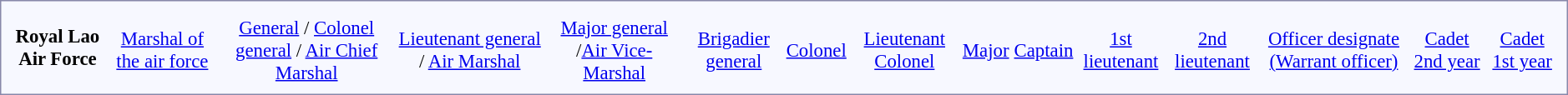<table style="border:1px solid #8888aa; background-color:#f7f8ff; padding:5px; font-size:95%; margin: 0px 12px 12px 0px;">
<tr style="text-align:center;">
<td rowspan=2><strong> Royal Lao Air Force</strong></td>
<td colspan=2></td>
<td colspan=2></td>
<td colspan=2></td>
<td colspan=2></td>
<td colspan=2></td>
<td colspan=2></td>
<td colspan=2></td>
<td colspan=2></td>
<td colspan=2></td>
<td colspan=3></td>
<td colspan=3></td>
<td colspan=3></td>
<td colspan=3></td>
<td colspan=3></td>
</tr>
<tr style="text-align:center;">
<td colspan=2><a href='#'>Marshal of the air force</a><br></td>
<td colspan=2><a href='#'>General</a> / <a href='#'>Colonel general</a> / <a href='#'>Air Chief Marshal</a><br></td>
<td colspan=2><a href='#'>Lieutenant general</a> / <a href='#'>Air Marshal</a><br></td>
<td colspan=2><a href='#'>Major general</a> /<a href='#'>Air Vice-Marshal</a><br></td>
<td colspan=2><a href='#'>Brigadier general</a><br></td>
<td colspan=2><a href='#'>Colonel</a><br></td>
<td colspan=2><a href='#'>Lieutenant Colonel</a><br></td>
<td colspan=2><a href='#'>Major</a><br></td>
<td colspan=2><a href='#'>Captain</a><br></td>
<td colspan=3><a href='#'>1st lieutenant</a><br></td>
<td colspan=3><a href='#'>2nd lieutenant</a><br></td>
<td colspan=3><a href='#'>Officer designate (Warrant officer)</a><br></td>
<td colspan=3><a href='#'>Cadet 2nd year</a><br></td>
<td colspan=3><a href='#'>Cadet 1st year</a><br></td>
</tr>
</table>
